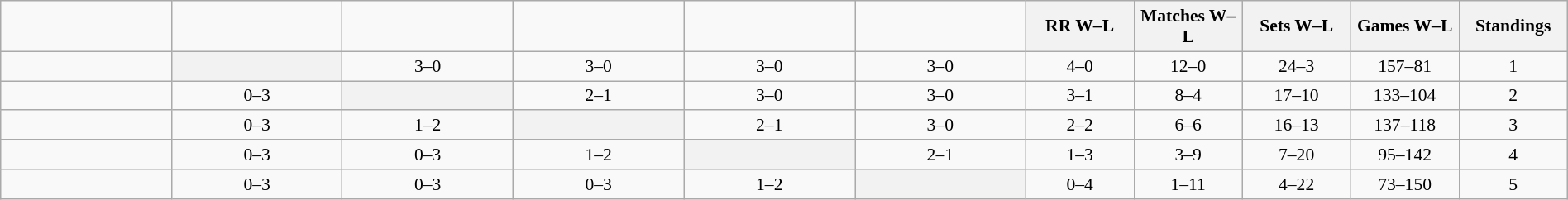<table class="wikitable" style="width: 100%; text-align:center; font-size:90%">
<tr>
<td width=130></td>
<td width=130></td>
<td width=130></td>
<td width=130></td>
<td width=130></td>
<td width=130></td>
<th width=80>RR W–L</th>
<th width=80>Matches W–L</th>
<th width=80>Sets W–L</th>
<th width=80>Games W–L</th>
<th width=80>Standings</th>
</tr>
<tr>
<td style="text-align:left;"></td>
<th bgcolor="ededed"></th>
<td>3–0</td>
<td>3–0</td>
<td>3–0</td>
<td>3–0</td>
<td>4–0</td>
<td>12–0</td>
<td>24–3</td>
<td>157–81</td>
<td>1</td>
</tr>
<tr>
<td style="text-align:left;"></td>
<td>0–3</td>
<th bgcolor="ededed"></th>
<td>2–1</td>
<td>3–0</td>
<td>3–0</td>
<td>3–1</td>
<td>8–4</td>
<td>17–10</td>
<td>133–104</td>
<td>2</td>
</tr>
<tr>
<td style="text-align:left;"></td>
<td>0–3</td>
<td>1–2</td>
<th bgcolor="ededed"></th>
<td>2–1</td>
<td>3–0</td>
<td>2–2</td>
<td>6–6</td>
<td>16–13</td>
<td>137–118</td>
<td>3</td>
</tr>
<tr>
<td style="text-align:left;"></td>
<td>0–3</td>
<td>0–3</td>
<td>1–2</td>
<th bgcolor="ededed"></th>
<td>2–1</td>
<td>1–3</td>
<td>3–9</td>
<td>7–20</td>
<td>95–142</td>
<td>4</td>
</tr>
<tr>
<td style="text-align:left;"></td>
<td>0–3</td>
<td>0–3</td>
<td>0–3</td>
<td>1–2</td>
<th bgcolor="ededed"></th>
<td>0–4</td>
<td>1–11</td>
<td>4–22</td>
<td>73–150</td>
<td>5</td>
</tr>
</table>
